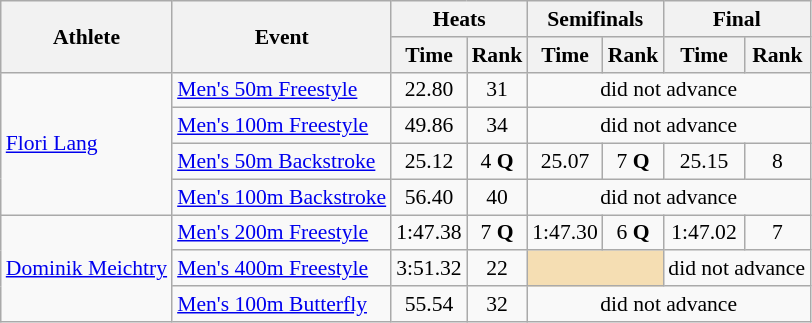<table class=wikitable style="font-size:90%">
<tr>
<th rowspan="2">Athlete</th>
<th rowspan="2">Event</th>
<th colspan="2">Heats</th>
<th colspan="2">Semifinals</th>
<th colspan="2">Final</th>
</tr>
<tr>
<th>Time</th>
<th>Rank</th>
<th>Time</th>
<th>Rank</th>
<th>Time</th>
<th>Rank</th>
</tr>
<tr>
<td rowspan="4"><a href='#'>Flori Lang</a></td>
<td><a href='#'>Men's 50m Freestyle</a></td>
<td align=center>22.80</td>
<td align=center>31</td>
<td align=center colspan=4>did not advance</td>
</tr>
<tr>
<td><a href='#'>Men's 100m Freestyle</a></td>
<td align=center>49.86</td>
<td align=center>34</td>
<td align=center colspan=4>did not advance</td>
</tr>
<tr>
<td><a href='#'>Men's 50m Backstroke</a></td>
<td align=center>25.12</td>
<td align=center>4 <strong>Q</strong></td>
<td align=center>25.07</td>
<td align=center>7 <strong>Q</strong></td>
<td align=center>25.15</td>
<td align=center>8</td>
</tr>
<tr>
<td><a href='#'>Men's 100m Backstroke</a></td>
<td align=center>56.40</td>
<td align=center>40</td>
<td align=center colspan=4>did not advance</td>
</tr>
<tr>
<td rowspan="3"><a href='#'>Dominik Meichtry</a></td>
<td><a href='#'>Men's 200m Freestyle</a></td>
<td align=center>1:47.38</td>
<td align=center>7 <strong>Q</strong></td>
<td align=center>1:47.30</td>
<td align=center>6 <strong>Q</strong></td>
<td align=center>1:47.02</td>
<td align=center>7</td>
</tr>
<tr>
<td><a href='#'>Men's 400m Freestyle</a></td>
<td align=center>3:51.32</td>
<td align=center>22</td>
<td colspan= 2 bgcolor="wheat"></td>
<td align=center colspan=2>did not advance</td>
</tr>
<tr>
<td><a href='#'>Men's 100m Butterfly</a></td>
<td align=center>55.54</td>
<td align=center>32</td>
<td align=center colspan=4>did not advance</td>
</tr>
</table>
